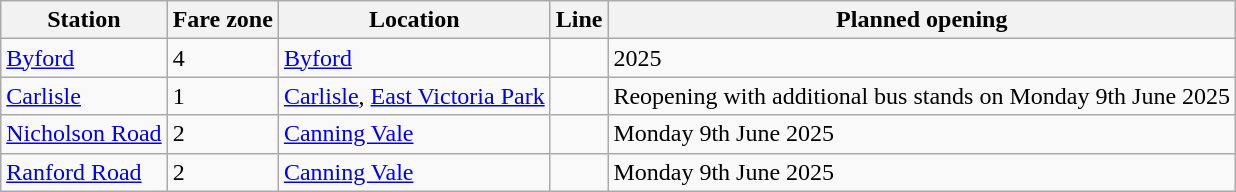<table class="wikitable sortable">
<tr>
<th>Station</th>
<th>Fare zone</th>
<th>Location</th>
<th>Line</th>
<th>Planned opening</th>
</tr>
<tr>
<td><a href='#'>Byford</a></td>
<td>4</td>
<td><a href='#'>Byford</a></td>
<td></td>
<td>2025</td>
</tr>
<tr>
<td><a href='#'>Carlisle</a></td>
<td>1</td>
<td><a href='#'>Carlisle</a>, <a href='#'>East Victoria Park</a></td>
<td></td>
<td>Reopening with additional bus stands on Monday 9th June 2025</td>
</tr>
<tr>
<td><a href='#'>Nicholson Road</a></td>
<td>2</td>
<td><a href='#'>Canning Vale</a></td>
<td></td>
<td>Monday 9th June 2025</td>
</tr>
<tr>
<td><a href='#'>Ranford Road</a></td>
<td>2</td>
<td><a href='#'>Canning Vale</a></td>
<td></td>
<td>Monday 9th June 2025</td>
</tr>
</table>
